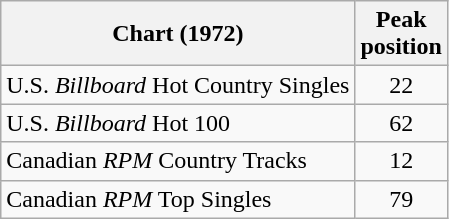<table class="wikitable sortable">
<tr>
<th align="left">Chart (1972)</th>
<th align="center">Peak<br>position</th>
</tr>
<tr>
<td align="left">U.S. <em>Billboard</em> Hot Country Singles</td>
<td align="center">22</td>
</tr>
<tr>
<td align="left">U.S. <em>Billboard</em> Hot 100</td>
<td align="center">62</td>
</tr>
<tr>
<td align="left">Canadian <em>RPM</em> Country Tracks</td>
<td align="center">12</td>
</tr>
<tr>
<td align="left">Canadian <em>RPM</em> Top Singles</td>
<td align="center">79</td>
</tr>
</table>
